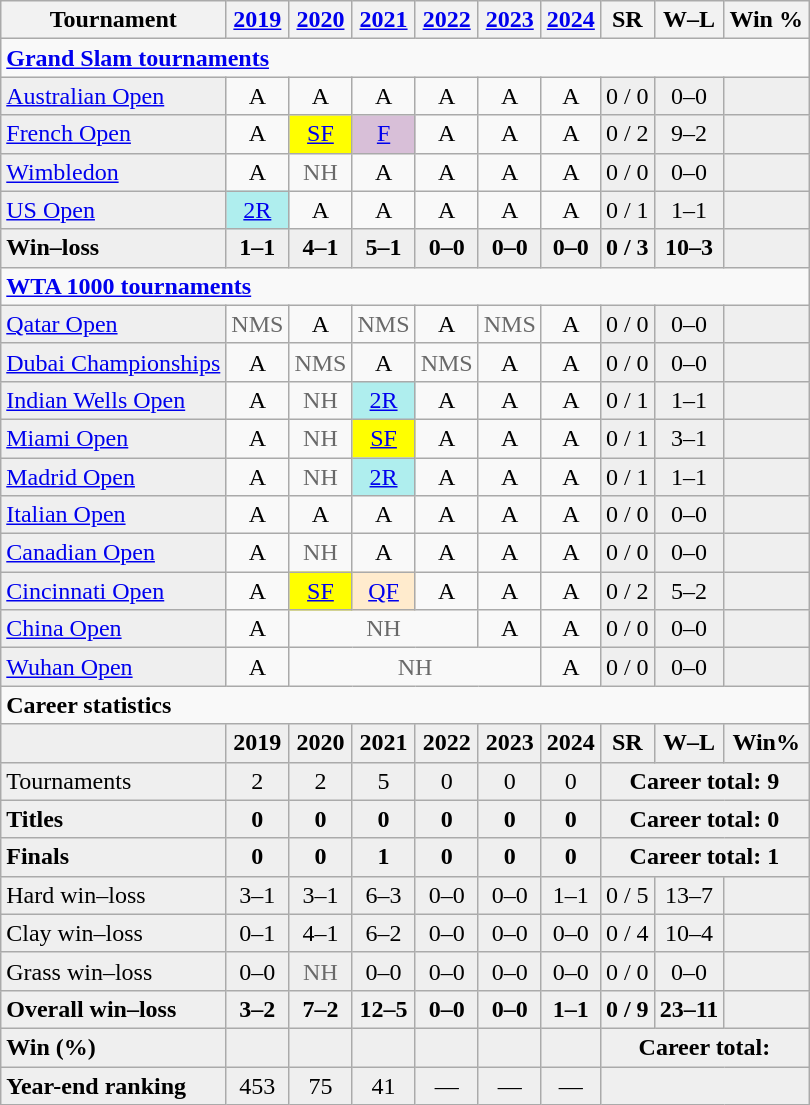<table class="wikitable nowrap" style=text-align:center>
<tr>
<th scope="col">Tournament</th>
<th scope="col"><a href='#'>2019</a></th>
<th scope="col"><a href='#'>2020</a></th>
<th scope="col"><a href='#'>2021</a></th>
<th scope="col"><a href='#'>2022</a></th>
<th scope="col"><a href='#'>2023</a></th>
<th scope="col"><a href='#'>2024</a></th>
<th scope="col">SR</th>
<th scope="col">W–L</th>
<th scope="col">Win %</th>
</tr>
<tr>
<td colspan="10" align="left"><strong><a href='#'>Grand Slam tournaments</a></strong></td>
</tr>
<tr>
<td style=text-align:left;background:#efefef><a href='#'>Australian Open</a></td>
<td>A</td>
<td>A</td>
<td>A</td>
<td>A</td>
<td>A</td>
<td>A</td>
<td style=background:#efefef>0 / 0</td>
<td style=background:#efefef>0–0</td>
<td style=background:#efefef></td>
</tr>
<tr>
<td style=text-align:left;background:#efefef><a href='#'>French Open</a></td>
<td>A</td>
<td style=background:yellow><a href='#'>SF</a></td>
<td style=background:thistle><a href='#'>F</a></td>
<td>A</td>
<td>A</td>
<td>A</td>
<td style=background:#efefef>0 / 2</td>
<td style=background:#efefef>9–2</td>
<td style=background:#efefef></td>
</tr>
<tr>
<td style=text-align:left;background:#efefef><a href='#'>Wimbledon</a></td>
<td>A</td>
<td style=color:#696969>NH</td>
<td>A</td>
<td>A</td>
<td>A</td>
<td>A</td>
<td style=background:#efefef>0 / 0</td>
<td style=background:#efefef>0–0</td>
<td style=background:#efefef></td>
</tr>
<tr>
<td style=text-align:left;background:#efefef><a href='#'>US Open</a></td>
<td style="background:#afeeee"><a href='#'>2R</a></td>
<td>A</td>
<td>A</td>
<td>A</td>
<td>A</td>
<td>A</td>
<td style=background:#efefef>0 / 1</td>
<td style=background:#efefef>1–1</td>
<td style=background:#efefef></td>
</tr>
<tr style=font-weight:bold;background:#efefef>
<td style=text-align:left>Win–loss</td>
<td>1–1</td>
<td>4–1</td>
<td>5–1</td>
<td>0–0</td>
<td>0–0</td>
<td>0–0</td>
<td>0 / 3</td>
<td>10–3</td>
<td></td>
</tr>
<tr>
<td colspan="10" align="left"><strong><a href='#'>WTA 1000 tournaments</a></strong></td>
</tr>
<tr>
<td style=text-align:left;background:#efefef><a href='#'>Qatar Open</a></td>
<td style=color:#696969>NMS</td>
<td>A</td>
<td style=color:#696969>NMS</td>
<td>A</td>
<td style=color:#696969>NMS</td>
<td>A</td>
<td style=background:#efefef>0 / 0</td>
<td style=background:#efefef>0–0</td>
<td style=background:#efefef></td>
</tr>
<tr>
<td style=text-align:left;background:#efefef><a href='#'>Dubai Championships</a></td>
<td>A</td>
<td style=color:#696969>NMS</td>
<td>A</td>
<td style=color:#696969>NMS</td>
<td>A</td>
<td>A</td>
<td style=background:#efefef>0 / 0</td>
<td style=background:#efefef>0–0</td>
<td style=background:#efefef></td>
</tr>
<tr>
<td style=text-align:left;background:#efefef><a href='#'>Indian Wells Open</a></td>
<td>A</td>
<td style=color:#696969>NH</td>
<td style="background:#afeeee"><a href='#'>2R</a></td>
<td>A</td>
<td>A</td>
<td>A</td>
<td style=background:#efefef>0 / 1</td>
<td style=background:#efefef>1–1</td>
<td style=background:#efefef></td>
</tr>
<tr>
<td style=text-align:left;background:#efefef><a href='#'>Miami Open</a></td>
<td>A</td>
<td style=color:#696969>NH</td>
<td style="background:yellow"><a href='#'>SF</a></td>
<td>A</td>
<td>A</td>
<td>A</td>
<td style=background:#efefef>0 / 1</td>
<td style=background:#efefef>3–1</td>
<td style=background:#efefef></td>
</tr>
<tr>
<td style=text-align:left;background:#efefef><a href='#'>Madrid Open</a></td>
<td>A</td>
<td style=color:#696969>NH</td>
<td style="background:#afeeee"><a href='#'>2R</a></td>
<td>A</td>
<td>A</td>
<td>A</td>
<td style=background:#efefef>0 / 1</td>
<td style=background:#efefef>1–1</td>
<td style=background:#efefef></td>
</tr>
<tr>
<td style=text-align:left;background:#efefef><a href='#'>Italian Open</a></td>
<td>A</td>
<td>A</td>
<td>A</td>
<td>A</td>
<td>A</td>
<td>A</td>
<td style=background:#efefef>0 / 0</td>
<td style=background:#efefef>0–0</td>
<td style=background:#efefef></td>
</tr>
<tr>
<td style=text-align:left;background:#efefef><a href='#'>Canadian Open</a></td>
<td>A</td>
<td style=color:#696969>NH</td>
<td>A</td>
<td>A</td>
<td>A</td>
<td>A</td>
<td style=background:#efefef>0 / 0</td>
<td style=background:#efefef>0–0</td>
<td style=background:#efefef></td>
</tr>
<tr>
<td style=text-align:left;background:#efefef><a href='#'>Cincinnati Open</a></td>
<td>A</td>
<td style="background:yellow"><a href='#'>SF</a></td>
<td style="background:#ffebcd"><a href='#'>QF</a></td>
<td>A</td>
<td>A</td>
<td>A</td>
<td style=background:#efefef>0 / 2</td>
<td style=background:#efefef>5–2</td>
<td style=background:#efefef></td>
</tr>
<tr>
<td style=text-align:left;background:#efefef><a href='#'>China Open</a></td>
<td>A</td>
<td colspan="3" style="color:#696969">NH</td>
<td>A</td>
<td>A</td>
<td style=background:#efefef>0 / 0</td>
<td style=background:#efefef>0–0</td>
<td style=background:#efefef></td>
</tr>
<tr>
<td style=text-align:left;background:#efefef><a href='#'>Wuhan Open</a></td>
<td>A</td>
<td colspan="4" style="color:#696969">NH</td>
<td>A</td>
<td style=background:#efefef>0 / 0</td>
<td style=background:#efefef>0–0</td>
<td style=background:#efefef></td>
</tr>
<tr>
<td colspan="10" align="left"><strong>Career statistics</strong></td>
</tr>
<tr style=font-weight:bold;background:#efefef>
<td></td>
<td>2019</td>
<td>2020</td>
<td>2021</td>
<td>2022</td>
<td>2023</td>
<td>2024</td>
<td>SR</td>
<td>W–L</td>
<td>Win%</td>
</tr>
<tr style="background:#efefef">
<td style="text-align:left">Tournaments</td>
<td>2</td>
<td>2</td>
<td>5</td>
<td>0</td>
<td>0</td>
<td>0</td>
<td colspan="3"><strong>Career total: 9</strong></td>
</tr>
<tr style=font-weight:bold;background:#efefef>
<td style="text-align:left">Titles</td>
<td>0</td>
<td>0</td>
<td>0</td>
<td>0</td>
<td>0</td>
<td>0</td>
<td colspan="3">Career total: 0</td>
</tr>
<tr style=font-weight:bold;background:#efefef>
<td style="text-align:left">Finals</td>
<td>0</td>
<td>0</td>
<td>1</td>
<td>0</td>
<td>0</td>
<td>0</td>
<td colspan="3">Career total: 1</td>
</tr>
<tr style="background:#efefef">
<td style="text-align:left">Hard win–loss</td>
<td>3–1</td>
<td>3–1</td>
<td>6–3</td>
<td>0–0</td>
<td>0–0</td>
<td>1–1</td>
<td>0 / 5</td>
<td>13–7</td>
<td></td>
</tr>
<tr style="background:#efefef">
<td style="text-align:left">Clay win–loss</td>
<td>0–1</td>
<td>4–1</td>
<td>6–2</td>
<td>0–0</td>
<td>0–0</td>
<td>0–0</td>
<td>0 / 4</td>
<td>10–4</td>
<td></td>
</tr>
<tr style="background:#efefef">
<td style="text-align:left">Grass win–loss</td>
<td>0–0</td>
<td style=color:#696969>NH</td>
<td>0–0</td>
<td>0–0</td>
<td>0–0</td>
<td>0–0</td>
<td>0 / 0</td>
<td>0–0</td>
<td></td>
</tr>
<tr style=font-weight:bold;background:#efefef>
<td style="text-align:left">Overall win–loss</td>
<td>3–2</td>
<td>7–2</td>
<td>12–5</td>
<td>0–0</td>
<td>0–0</td>
<td>1–1</td>
<td>0 / 9</td>
<td>23–11</td>
<td></td>
</tr>
<tr style=font-weight:bold;background:#efefef>
<td style="text-align:left">Win (%)</td>
<td></td>
<td></td>
<td></td>
<td></td>
<td></td>
<td></td>
<td colspan="3">Career total: </td>
</tr>
<tr style="background:#efefef">
<td style="text-align:left"><strong>Year-end ranking</strong></td>
<td>453</td>
<td>75</td>
<td>41</td>
<td>—</td>
<td>—</td>
<td>—</td>
<td colspan="3"></td>
</tr>
</table>
